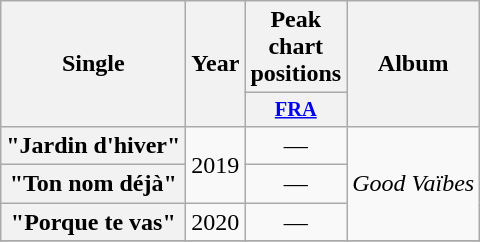<table class="wikitable plainrowheaders" style="text-align:center;">
<tr>
<th scope="col" rowspan="2">Single</th>
<th scope="col" rowspan="2">Year</th>
<th scope="col" colspan="1">Peak chart positions</th>
<th scope="col" rowspan="2">Album</th>
</tr>
<tr>
<th scope="col" style="width:3em;font-size:85%;"><a href='#'>FRA</a><br></th>
</tr>
<tr>
<th scope="row">"Jardin d'hiver"</th>
<td rowspan="2">2019</td>
<td>—</td>
<td rowspan="3"><em>Good Vaïbes</em></td>
</tr>
<tr>
<th scope="row">"Ton nom déjà"</th>
<td>—</td>
</tr>
<tr>
<th scope="row">"Porque te vas"</th>
<td rowspan="1">2020</td>
<td>—</td>
</tr>
<tr>
</tr>
</table>
